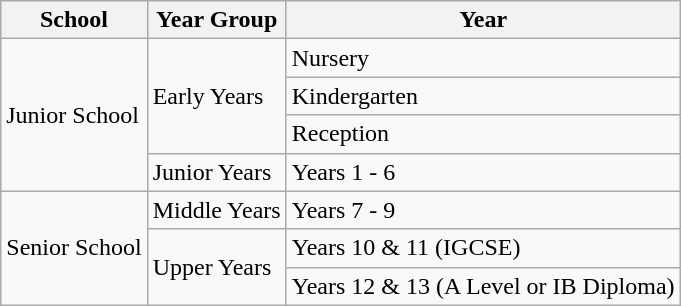<table class="wikitable">
<tr>
<th>School</th>
<th>Year Group</th>
<th>Year</th>
</tr>
<tr>
<td rowspan="4">Junior School</td>
<td rowspan="3">Early Years</td>
<td>Nursery</td>
</tr>
<tr>
<td>Kindergarten</td>
</tr>
<tr>
<td>Reception</td>
</tr>
<tr>
<td>Junior Years</td>
<td>Years 1 - 6</td>
</tr>
<tr>
<td rowspan="3">Senior School</td>
<td>Middle Years</td>
<td>Years 7 - 9</td>
</tr>
<tr>
<td rowspan="2">Upper Years</td>
<td>Years 10 & 11 (IGCSE)</td>
</tr>
<tr>
<td>Years 12 & 13 (A Level or IB Diploma)</td>
</tr>
</table>
